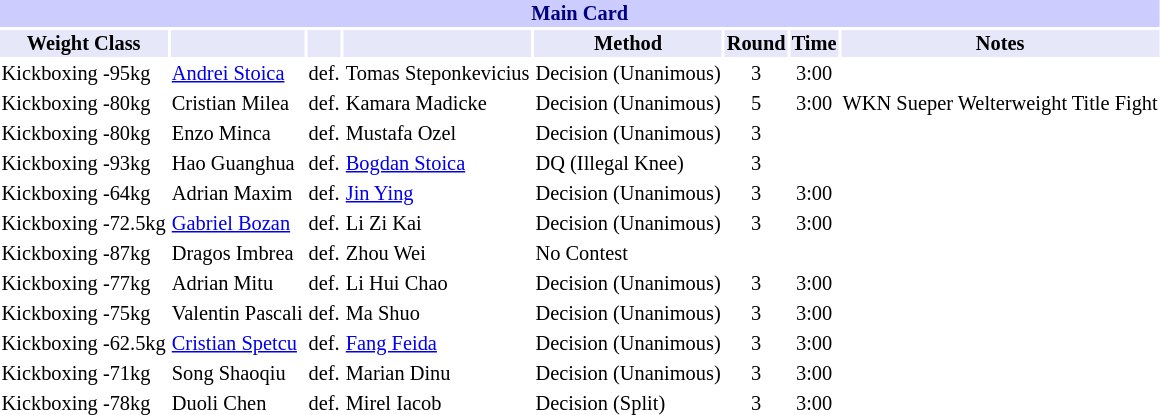<table class="toccolours" style="font-size: 85%;">
<tr>
<th colspan="8" style="background-color: #ccf; color: #000080; text-align: center;"><strong>Main Card</strong></th>
</tr>
<tr>
<th colspan="1" style="background-color: #E6E8FA; color: #000000; text-align: center;">Weight Class</th>
<th colspan="1" style="background-color: #E6E8FA; color: #000000; text-align: center;"></th>
<th colspan="1" style="background-color: #E6E8FA; color: #000000; text-align: center;"></th>
<th colspan="1" style="background-color: #E6E8FA; color: #000000; text-align: center;"></th>
<th colspan="1" style="background-color: #E6E8FA; color: #000000; text-align: center;">Method</th>
<th colspan="1" style="background-color: #E6E8FA; color: #000000; text-align: center;">Round</th>
<th colspan="1" style="background-color: #E6E8FA; color: #000000; text-align: center;">Time</th>
<th colspan="1" style="background-color: #E6E8FA; color: #000000; text-align: center;">Notes</th>
</tr>
<tr>
<td>Kickboxing -95kg</td>
<td> <a href='#'>Andrei Stoica</a></td>
<td align=center>def.</td>
<td> Tomas Steponkevicius</td>
<td>Decision (Unanimous)</td>
<td align=center>3</td>
<td align=center>3:00</td>
</tr>
<tr>
<td>Kickboxing -80kg</td>
<td> Cristian Milea</td>
<td align=center>def.</td>
<td> Kamara Madicke</td>
<td>Decision (Unanimous)</td>
<td align=center>5</td>
<td align=center>3:00</td>
<td>WKN Sueper Welterweight Title Fight</td>
</tr>
<tr>
<td>Kickboxing -80kg</td>
<td> Enzo Minca</td>
<td align=center>def.</td>
<td> Mustafa Ozel</td>
<td>Decision (Unanimous)</td>
<td align=center>3</td>
<td align=center></td>
</tr>
<tr>
<td>Kickboxing -93kg</td>
<td> Hao Guanghua</td>
<td align=center>def.</td>
<td> <a href='#'>Bogdan Stoica</a></td>
<td>DQ (Illegal Knee)</td>
<td align=center>3</td>
<td align=center></td>
</tr>
<tr>
<td>Kickboxing -64kg</td>
<td> Adrian Maxim</td>
<td align=center>def.</td>
<td> <a href='#'>Jin Ying</a></td>
<td>Decision (Unanimous)</td>
<td align=center>3</td>
<td align=center>3:00</td>
</tr>
<tr>
<td>Kickboxing -72.5kg</td>
<td> <a href='#'>Gabriel Bozan</a></td>
<td align=center>def.</td>
<td> Li Zi Kai</td>
<td>Decision (Unanimous)</td>
<td align=center>3</td>
<td align=center>3:00</td>
</tr>
<tr>
<td>Kickboxing -87kg</td>
<td> Dragos Imbrea</td>
<td align=center>def.</td>
<td> Zhou Wei</td>
<td>No Contest</td>
<td align=center></td>
<td align=center></td>
</tr>
<tr>
<td>Kickboxing -77kg</td>
<td> Adrian Mitu</td>
<td align=center>def.</td>
<td> Li Hui Chao</td>
<td>Decision (Unanimous)</td>
<td align=center>3</td>
<td align=center>3:00</td>
</tr>
<tr>
<td>Kickboxing -75kg</td>
<td> Valentin Pascali</td>
<td align=center>def.</td>
<td> Ma Shuo</td>
<td>Decision (Unanimous)</td>
<td align=center>3</td>
<td align=center>3:00</td>
</tr>
<tr>
<td>Kickboxing -62.5kg</td>
<td> <a href='#'>Cristian Spetcu</a></td>
<td align=center>def.</td>
<td> <a href='#'>Fang Feida</a></td>
<td>Decision (Unanimous)</td>
<td align=center>3</td>
<td align=center>3:00</td>
</tr>
<tr>
<td>Kickboxing -71kg</td>
<td> Song Shaoqiu</td>
<td align=center>def.</td>
<td> Marian Dinu</td>
<td>Decision (Unanimous)</td>
<td align=center>3</td>
<td align=center>3:00</td>
</tr>
<tr>
<td>Kickboxing -78kg</td>
<td> Duoli Chen</td>
<td align=center>def.</td>
<td> Mirel Iacob</td>
<td>Decision (Split)</td>
<td align=center>3</td>
<td align=center>3:00</td>
<td></td>
</tr>
</table>
